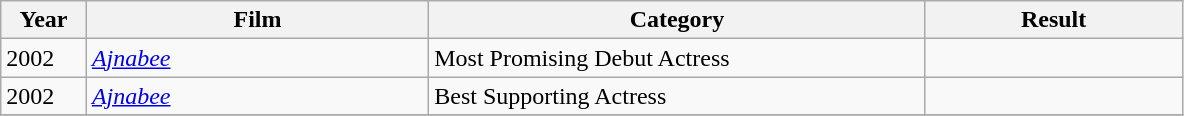<table class="wikitable sortable plainrowheaders">
<tr>
<th width=5%>Year</th>
<th width=20%>Film</th>
<th width=29%>Category</th>
<th width=15%>Result</th>
</tr>
<tr>
<td>2002</td>
<td><em><a href='#'>Ajnabee</a></em></td>
<td>Most Promising Debut Actress</td>
<td></td>
</tr>
<tr>
<td>2002</td>
<td><a href='#'><em>Ajnabee</em></a></td>
<td Awards>Best Supporting Actress</td>
<td></td>
</tr>
<tr>
</tr>
</table>
